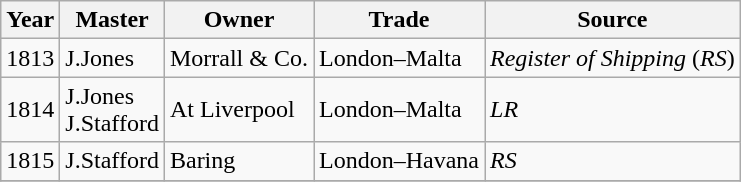<table class=" wikitable">
<tr>
<th>Year</th>
<th>Master</th>
<th>Owner</th>
<th>Trade</th>
<th>Source</th>
</tr>
<tr>
<td>1813</td>
<td>J.Jones</td>
<td>Morrall & Co.</td>
<td>London–Malta</td>
<td><em>Register of Shipping</em> (<em>RS</em>)</td>
</tr>
<tr>
<td>1814</td>
<td>J.Jones<br>J.Stafford</td>
<td>At Liverpool</td>
<td>London–Malta</td>
<td><em>LR</em></td>
</tr>
<tr>
<td>1815</td>
<td>J.Stafford</td>
<td>Baring</td>
<td>London–Havana</td>
<td><em>RS</em></td>
</tr>
<tr>
</tr>
</table>
